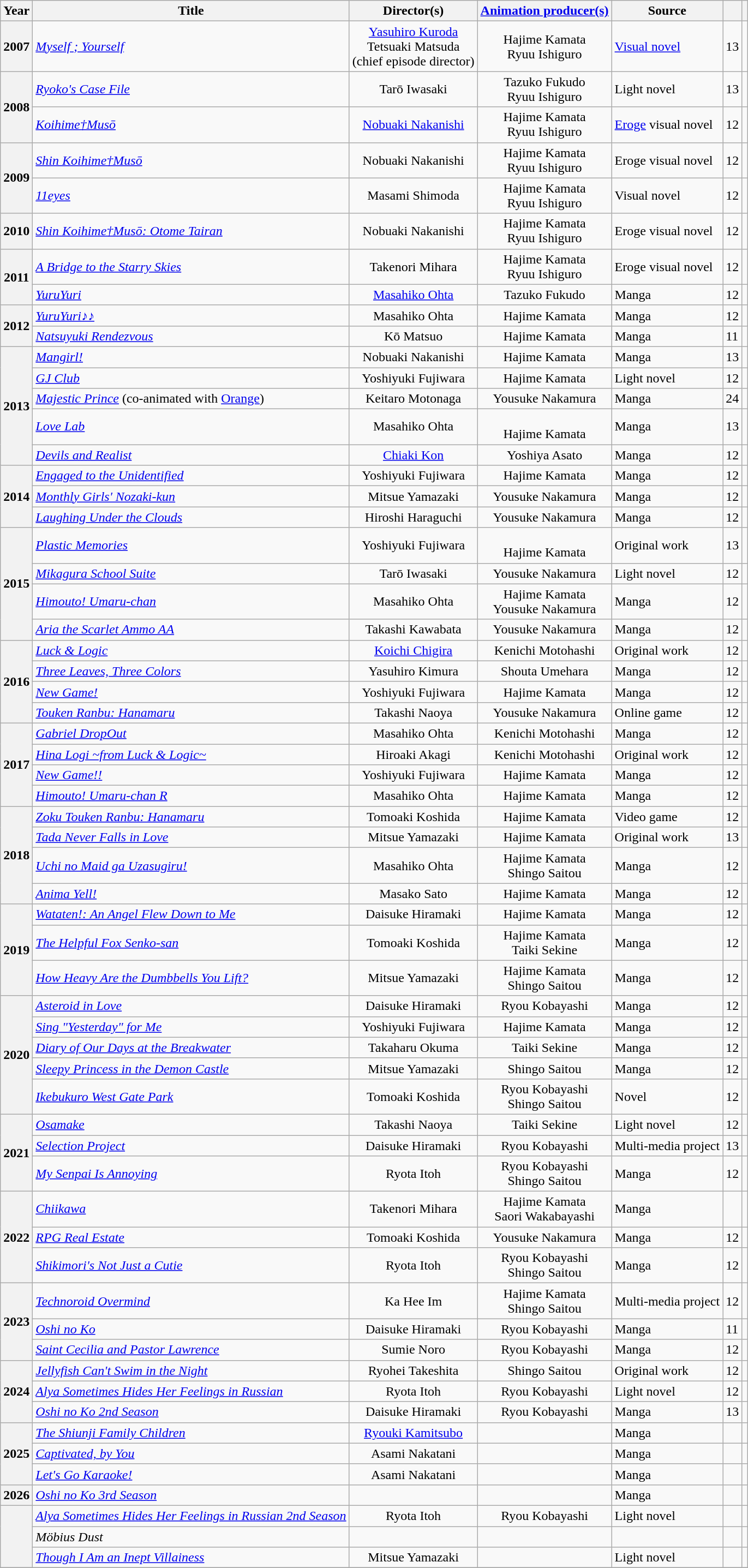<table class="wikitable sortable plainrowheaders">
<tr>
<th scope="col" class="unsortable" width=10>Year</th>
<th scope="col">Title</th>
<th scope="col">Director(s)</th>
<th scope="col"><a href='#'>Animation producer(s)</a></th>
<th scope="col">Source</th>
<th scope="col"></th>
<th scope="col" class="unsortable"></th>
</tr>
<tr>
<th scope="row">2007</th>
<td><em><a href='#'>Myself ; Yourself</a></em></td>
<td style=text-align:center><a href='#'>Yasuhiro Kuroda</a><br>Tetsuaki Matsuda<br>(chief episode director)</td>
<td style=text-align:center>Hajime Kamata<br>Ryuu Ishiguro</td>
<td><a href='#'>Visual novel</a></td>
<td>13</td>
<td></td>
</tr>
<tr>
<th scope="row" rowspan="2">2008</th>
<td><em><a href='#'>Ryoko's Case File</a></em></td>
<td style=text-align:center>Tarō Iwasaki</td>
<td style=text-align:center>Tazuko Fukudo<br>Ryuu Ishiguro</td>
<td>Light novel</td>
<td>13</td>
<td></td>
</tr>
<tr>
<td><em><a href='#'>Koihime†Musō</a></em></td>
<td style=text-align:center><a href='#'>Nobuaki Nakanishi</a></td>
<td style=text-align:center>Hajime Kamata<br>Ryuu Ishiguro</td>
<td><a href='#'>Eroge</a> visual novel</td>
<td>12</td>
<td></td>
</tr>
<tr>
<th scope="row" rowspan="2">2009</th>
<td><em><a href='#'>Shin Koihime†Musō</a></em></td>
<td style=text-align:center>Nobuaki Nakanishi</td>
<td style=text-align:center>Hajime Kamata<br>Ryuu Ishiguro</td>
<td>Eroge visual novel</td>
<td>12</td>
<td></td>
</tr>
<tr>
<td><em><a href='#'>11eyes</a></em></td>
<td style=text-align:center>Masami Shimoda</td>
<td style=text-align:center>Hajime Kamata<br>Ryuu Ishiguro</td>
<td>Visual novel</td>
<td>12</td>
<td></td>
</tr>
<tr>
<th scope="row">2010</th>
<td><em><a href='#'>Shin Koihime†Musō: Otome Tairan</a></em></td>
<td style=text-align:center>Nobuaki Nakanishi</td>
<td style=text-align:center>Hajime Kamata<br>Ryuu Ishiguro</td>
<td>Eroge visual novel</td>
<td>12</td>
<td></td>
</tr>
<tr>
<th scope="row" rowspan="2">2011</th>
<td><em><a href='#'>A Bridge to the Starry Skies</a></em></td>
<td style=text-align:center>Takenori Mihara</td>
<td style=text-align:center>Hajime Kamata<br>Ryuu Ishiguro</td>
<td>Eroge visual novel</td>
<td>12</td>
<td></td>
</tr>
<tr>
<td><em><a href='#'>YuruYuri</a></em></td>
<td style=text-align:center><a href='#'>Masahiko Ohta</a></td>
<td style=text-align:center>Tazuko Fukudo</td>
<td>Manga</td>
<td>12</td>
<td></td>
</tr>
<tr>
<th scope="row" rowspan="2">2012</th>
<td><em><a href='#'>YuruYuri♪♪</a></em></td>
<td style=text-align:center>Masahiko Ohta</td>
<td style=text-align:center>Hajime Kamata</td>
<td>Manga</td>
<td>12</td>
<td></td>
</tr>
<tr>
<td><em><a href='#'>Natsuyuki Rendezvous</a></em></td>
<td style=text-align:center>Kō Matsuo</td>
<td style=text-align:center>Hajime Kamata</td>
<td>Manga</td>
<td>11</td>
<td></td>
</tr>
<tr>
<th scope="row" rowspan="5">2013</th>
<td><em><a href='#'>Mangirl!</a></em></td>
<td style=text-align:center>Nobuaki Nakanishi</td>
<td style=text-align:center>Hajime Kamata</td>
<td>Manga</td>
<td>13</td>
<td></td>
</tr>
<tr>
<td><em><a href='#'>GJ Club</a></em></td>
<td style=text-align:center>Yoshiyuki Fujiwara</td>
<td style=text-align:center>Hajime Kamata</td>
<td>Light novel</td>
<td>12</td>
<td></td>
</tr>
<tr>
<td><em><a href='#'>Majestic Prince</a></em> (co-animated with <a href='#'>Orange</a>)</td>
<td style=text-align:center>Keitaro Motonaga</td>
<td style=text-align:center>Yousuke Nakamura</td>
<td>Manga</td>
<td>24</td>
<td></td>
</tr>
<tr>
<td><em><a href='#'>Love Lab</a></em></td>
<td style=text-align:center>Masahiko Ohta</td>
<td style=text-align:center><br>Hajime Kamata</td>
<td>Manga</td>
<td>13</td>
<td></td>
</tr>
<tr>
<td><em><a href='#'>Devils and Realist</a></em></td>
<td style=text-align:center><a href='#'>Chiaki Kon</a></td>
<td style=text-align:center>Yoshiya Asato</td>
<td>Manga</td>
<td>12</td>
<td></td>
</tr>
<tr>
<th scope="row" rowspan="3">2014</th>
<td><em><a href='#'>Engaged to the Unidentified</a></em></td>
<td style=text-align:center>Yoshiyuki Fujiwara</td>
<td style=text-align:center>Hajime Kamata</td>
<td>Manga</td>
<td>12</td>
<td></td>
</tr>
<tr>
<td><em><a href='#'>Monthly Girls' Nozaki-kun</a></em></td>
<td style=text-align:center>Mitsue Yamazaki</td>
<td style=text-align:center>Yousuke Nakamura</td>
<td>Manga</td>
<td>12</td>
<td></td>
</tr>
<tr>
<td><em><a href='#'>Laughing Under the Clouds</a></em></td>
<td style=text-align:center>Hiroshi Haraguchi</td>
<td style=text-align:center>Yousuke Nakamura</td>
<td>Manga</td>
<td>12</td>
<td></td>
</tr>
<tr>
<th scope="row" rowspan="4">2015</th>
<td><em><a href='#'>Plastic Memories</a></em></td>
<td style=text-align:center>Yoshiyuki Fujiwara</td>
<td style=text-align:center><br>Hajime Kamata</td>
<td>Original work</td>
<td>13</td>
<td></td>
</tr>
<tr>
<td><em><a href='#'>Mikagura School Suite</a></em></td>
<td style=text-align:center>Tarō Iwasaki</td>
<td style=text-align:center>Yousuke Nakamura</td>
<td>Light novel</td>
<td>12</td>
<td></td>
</tr>
<tr>
<td><em><a href='#'>Himouto! Umaru-chan</a></em></td>
<td style=text-align:center>Masahiko Ohta</td>
<td style=text-align:center>Hajime Kamata<br>Yousuke Nakamura</td>
<td>Manga</td>
<td>12</td>
<td></td>
</tr>
<tr>
<td><em><a href='#'>Aria the Scarlet Ammo AA</a></em></td>
<td style=text-align:center>Takashi Kawabata</td>
<td style=text-align:center>Yousuke Nakamura</td>
<td>Manga</td>
<td>12</td>
<td></td>
</tr>
<tr>
<th scope="row" rowspan="4">2016</th>
<td><em><a href='#'>Luck & Logic</a></em></td>
<td style=text-align:center><a href='#'>Koichi Chigira</a></td>
<td style=text-align:center>Kenichi Motohashi</td>
<td>Original work</td>
<td>12</td>
<td></td>
</tr>
<tr>
<td><em><a href='#'>Three Leaves, Three Colors</a></em></td>
<td style=text-align:center>Yasuhiro Kimura</td>
<td style=text-align:center>Shouta Umehara</td>
<td>Manga</td>
<td>12</td>
<td></td>
</tr>
<tr>
<td><em><a href='#'>New Game!</a></em></td>
<td style=text-align:center>Yoshiyuki Fujiwara</td>
<td style=text-align:center>Hajime Kamata</td>
<td>Manga</td>
<td>12</td>
<td></td>
</tr>
<tr>
<td><em><a href='#'>Touken Ranbu: Hanamaru</a></em></td>
<td style=text-align:center>Takashi Naoya</td>
<td style=text-align:center>Yousuke Nakamura</td>
<td>Online game</td>
<td>12</td>
<td></td>
</tr>
<tr>
<th scope="row" rowspan="4">2017</th>
<td><em><a href='#'>Gabriel DropOut</a></em></td>
<td style=text-align:center>Masahiko Ohta</td>
<td style=text-align:center>Kenichi Motohashi</td>
<td>Manga</td>
<td>12</td>
<td></td>
</tr>
<tr>
<td><em><a href='#'>Hina Logi ~from Luck & Logic~</a></em></td>
<td style=text-align:center>Hiroaki Akagi</td>
<td style=text-align:center>Kenichi Motohashi</td>
<td>Original work</td>
<td>12</td>
<td></td>
</tr>
<tr>
<td><em><a href='#'>New Game!!</a></em></td>
<td style=text-align:center>Yoshiyuki Fujiwara</td>
<td style=text-align:center>Hajime Kamata</td>
<td>Manga</td>
<td>12</td>
<td></td>
</tr>
<tr>
<td><em><a href='#'>Himouto! Umaru-chan R</a></em></td>
<td style=text-align:center>Masahiko Ohta</td>
<td style=text-align:center>Hajime Kamata</td>
<td>Manga</td>
<td>12</td>
<td></td>
</tr>
<tr>
<th scope="row" rowspan="4">2018</th>
<td><em><a href='#'>Zoku Touken Ranbu: Hanamaru</a></em></td>
<td style=text-align:center>Tomoaki Koshida</td>
<td style=text-align:center>Hajime Kamata</td>
<td>Video game</td>
<td>12</td>
<td></td>
</tr>
<tr>
<td><em><a href='#'>Tada Never Falls in Love</a></em></td>
<td style=text-align:center>Mitsue Yamazaki</td>
<td style=text-align:center>Hajime Kamata</td>
<td>Original work</td>
<td>13</td>
<td></td>
</tr>
<tr>
<td><em><a href='#'>Uchi no Maid ga Uzasugiru!</a></em></td>
<td style=text-align:center>Masahiko Ohta</td>
<td style=text-align:center>Hajime Kamata<br>Shingo Saitou</td>
<td>Manga</td>
<td>12</td>
<td></td>
</tr>
<tr>
<td><em><a href='#'>Anima Yell!</a></em></td>
<td style=text-align:center>Masako Sato</td>
<td style=text-align:center>Hajime Kamata</td>
<td>Manga</td>
<td>12</td>
<td></td>
</tr>
<tr>
<th scope="row" rowspan="3">2019</th>
<td><em><a href='#'>Wataten!: An Angel Flew Down to Me</a></em></td>
<td style=text-align:center>Daisuke Hiramaki</td>
<td style=text-align:center>Hajime Kamata</td>
<td>Manga</td>
<td>12</td>
<td></td>
</tr>
<tr>
<td><em><a href='#'>The Helpful Fox Senko-san</a></em></td>
<td style=text-align:center>Tomoaki Koshida</td>
<td style=text-align:center>Hajime Kamata<br>Taiki Sekine</td>
<td>Manga</td>
<td>12</td>
<td></td>
</tr>
<tr>
<td><em><a href='#'>How Heavy Are the Dumbbells You Lift?</a></em></td>
<td style=text-align:center>Mitsue Yamazaki</td>
<td style=text-align:center>Hajime Kamata<br>Shingo Saitou</td>
<td>Manga</td>
<td>12</td>
<td></td>
</tr>
<tr>
<th scope="row" rowspan="5">2020</th>
<td><em><a href='#'>Asteroid in Love</a></em></td>
<td style=text-align:center>Daisuke Hiramaki</td>
<td style=text-align:center>Ryou Kobayashi</td>
<td>Manga</td>
<td>12</td>
<td></td>
</tr>
<tr>
<td><em><a href='#'>Sing "Yesterday" for Me</a></em></td>
<td style=text-align:center>Yoshiyuki Fujiwara</td>
<td style=text-align:center>Hajime Kamata</td>
<td>Manga</td>
<td>12</td>
<td></td>
</tr>
<tr>
<td><em><a href='#'>Diary of Our Days at the Breakwater</a></em></td>
<td style=text-align:center>Takaharu Okuma</td>
<td style=text-align:center>Taiki Sekine</td>
<td>Manga</td>
<td>12</td>
<td></td>
</tr>
<tr>
<td><em><a href='#'>Sleepy Princess in the Demon Castle</a></em></td>
<td style=text-align:center>Mitsue Yamazaki</td>
<td style=text-align:center>Shingo Saitou</td>
<td>Manga</td>
<td>12</td>
<td></td>
</tr>
<tr>
<td><em><a href='#'>Ikebukuro West Gate Park</a></em></td>
<td style=text-align:center>Tomoaki Koshida</td>
<td style=text-align:center>Ryou Kobayashi<br>Shingo Saitou</td>
<td>Novel</td>
<td>12</td>
<td></td>
</tr>
<tr>
<th scope="row" rowspan="3">2021</th>
<td><em><a href='#'>Osamake</a></em></td>
<td style=text-align:center>Takashi Naoya</td>
<td style=text-align:center>Taiki Sekine</td>
<td>Light novel</td>
<td>12</td>
<td></td>
</tr>
<tr>
<td><em><a href='#'>Selection Project</a></em></td>
<td style=text-align:center>Daisuke Hiramaki</td>
<td style=text-align:center>Ryou Kobayashi</td>
<td>Multi-media project</td>
<td>13</td>
<td></td>
</tr>
<tr>
<td><em><a href='#'>My Senpai Is Annoying</a></em></td>
<td style=text-align:center>Ryota Itoh</td>
<td style=text-align:center>Ryou Kobayashi<br>Shingo Saitou</td>
<td>Manga</td>
<td>12</td>
<td></td>
</tr>
<tr>
<th scope="row" rowspan="3">2022</th>
<td><em><a href='#'>Chiikawa</a></em></td>
<td style=text-align:center>Takenori Mihara</td>
<td style=text-align:center>Hajime Kamata<br>Saori Wakabayashi</td>
<td>Manga</td>
<td></td>
<td></td>
</tr>
<tr>
<td><em><a href='#'>RPG Real Estate</a></em></td>
<td style=text-align:center>Tomoaki Koshida</td>
<td style=text-align:center>Yousuke Nakamura</td>
<td>Manga</td>
<td>12</td>
<td></td>
</tr>
<tr>
<td><em><a href='#'>Shikimori's Not Just a Cutie</a></em></td>
<td style=text-align:center>Ryota Itoh</td>
<td style=text-align:center>Ryou Kobayashi<br>Shingo Saitou</td>
<td>Manga</td>
<td>12</td>
<td></td>
</tr>
<tr>
<th scope="row" rowspan="3">2023</th>
<td><em><a href='#'>Technoroid Overmind</a></em></td>
<td style=text-align:center>Ka Hee Im</td>
<td style=text-align:center>Hajime Kamata<br>Shingo Saitou</td>
<td>Multi-media project</td>
<td>12</td>
<td></td>
</tr>
<tr>
<td><em><a href='#'>Oshi no Ko</a></em></td>
<td style=text-align:center>Daisuke Hiramaki</td>
<td style=text-align:center>Ryou Kobayashi</td>
<td>Manga</td>
<td>11</td>
<td></td>
</tr>
<tr>
<td><em><a href='#'>Saint Cecilia and Pastor Lawrence</a></em></td>
<td style=text-align:center>Sumie Noro</td>
<td style=text-align:center>Ryou Kobayashi</td>
<td>Manga</td>
<td>12</td>
<td></td>
</tr>
<tr>
<th rowspan="3" scope="row">2024</th>
<td><em><a href='#'>Jellyfish Can't Swim in the Night</a></em></td>
<td style=text-align:center>Ryohei Takeshita</td>
<td style=text-align:center>Shingo Saitou</td>
<td>Original work</td>
<td>12</td>
<td></td>
</tr>
<tr>
<td><em><a href='#'>Alya Sometimes Hides Her Feelings in Russian</a></em></td>
<td style=text-align:center>Ryota Itoh</td>
<td style=text-align:center>Ryou Kobayashi</td>
<td>Light novel</td>
<td>12</td>
<td></td>
</tr>
<tr>
<td><em><a href='#'>Oshi no Ko 2nd Season</a></em></td>
<td style=text-align:center>Daisuke Hiramaki</td>
<td style=text-align:center>Ryou Kobayashi</td>
<td>Manga</td>
<td>13</td>
<td></td>
</tr>
<tr>
<th rowspan="3" scope="row">2025</th>
<td><em><a href='#'>The Shiunji Family Children</a></em></td>
<td style=text-align:center><a href='#'>Ryouki Kamitsubo</a></td>
<td style=text-align:center></td>
<td>Manga</td>
<td></td>
<td></td>
</tr>
<tr>
<td><em><a href='#'>Captivated, by You</a></em></td>
<td style=text-align:center>Asami Nakatani</td>
<td style=text-align:center></td>
<td>Manga</td>
<td></td>
<td></td>
</tr>
<tr>
<td><em><a href='#'>Let's Go Karaoke!</a></em></td>
<td style=text-align:center>Asami Nakatani</td>
<td style=text-align:center></td>
<td>Manga</td>
<td></td>
<td></td>
</tr>
<tr>
<th scope="row">2026</th>
<td><em><a href='#'>Oshi no Ko 3rd Season</a></em></td>
<td style=text-align:center></td>
<td style=text-align:center></td>
<td>Manga</td>
<td></td>
<td></td>
</tr>
<tr>
<th rowspan="3" scope="row"></th>
<td><em><a href='#'>Alya Sometimes Hides Her Feelings in Russian 2nd Season</a></em></td>
<td style=text-align:center>Ryota Itoh</td>
<td style=text-align:center>Ryou Kobayashi</td>
<td>Light novel</td>
<td></td>
<td></td>
</tr>
<tr>
<td><em>Möbius Dust</em></td>
<td style=text-align:center></td>
<td style=text-align:center></td>
<td></td>
<td></td>
<td></td>
</tr>
<tr>
<td><em><a href='#'>Though I Am an Inept Villainess</a></em></td>
<td style=text-align:center>Mitsue Yamazaki</td>
<td style=text-align:center></td>
<td>Light novel</td>
<td></td>
<td></td>
</tr>
<tr>
</tr>
</table>
